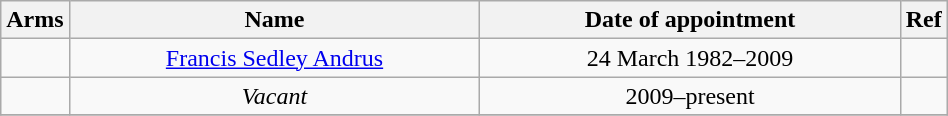<table class="wikitable" style="text-align:center; width:50%">
<tr>
<th>Arms</th>
<th style="width:50%">Name</th>
<th style="width:50%">Date of appointment</th>
<th style="width:5%">Ref</th>
</tr>
<tr>
<td></td>
<td><a href='#'>Francis Sedley Andrus</a></td>
<td>24 March 1982–2009</td>
<td></td>
</tr>
<tr>
<td></td>
<td><em>Vacant</em></td>
<td>2009–present</td>
<td></td>
</tr>
<tr>
</tr>
</table>
